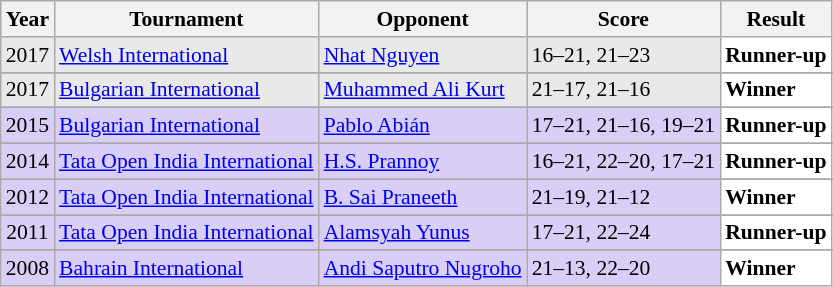<table class="sortable wikitable" style="font-size: 90%;">
<tr>
<th>Year</th>
<th>Tournament</th>
<th>Opponent</th>
<th>Score</th>
<th>Result</th>
</tr>
<tr style="background:#E9E9E9">
<td align="center">2017</td>
<td align="left"><a href='#'>Welsh International</a></td>
<td align="left"> <a href='#'>Nhat Nguyen</a></td>
<td align="left">16–21, 21–23</td>
<td style="text-align:left; background:white"> <strong>Runner-up</strong></td>
</tr>
<tr>
</tr>
<tr style="background:#E9E9E9">
<td align="center">2017</td>
<td align="left"><a href='#'>Bulgarian International</a></td>
<td align="left"> <a href='#'>Muhammed Ali Kurt</a></td>
<td align="left">21–17, 21–16</td>
<td style="text-align:left; background:white"> <strong>Winner</strong></td>
</tr>
<tr>
</tr>
<tr style="background:#D8CEF6">
<td align="center">2015</td>
<td align="left"><a href='#'>Bulgarian International</a></td>
<td align="left"> <a href='#'>Pablo Abián</a></td>
<td align="left">17–21, 21–16, 19–21</td>
<td style="text-align:left; background:white"> <strong>Runner-up</strong></td>
</tr>
<tr>
</tr>
<tr style="background:#D8CEF6">
<td align="center">2014</td>
<td align="left"><a href='#'>Tata Open India International</a></td>
<td align="left"> <a href='#'>H.S. Prannoy</a></td>
<td align="left">16–21, 22–20, 17–21</td>
<td style="text-align:left; background:white"> <strong>Runner-up</strong></td>
</tr>
<tr>
</tr>
<tr style="background:#D8CEF6">
<td align="center">2012</td>
<td align="left"><a href='#'>Tata Open India International</a></td>
<td align="left"> <a href='#'>B. Sai Praneeth</a></td>
<td align="left">21–19, 21–12</td>
<td style="text-align:left; background:white"> <strong>Winner</strong></td>
</tr>
<tr>
</tr>
<tr style="background:#D8CEF6">
<td align="center">2011</td>
<td align="left"><a href='#'>Tata Open India International</a></td>
<td align="left"> <a href='#'>Alamsyah Yunus</a></td>
<td align="left">17–21, 22–24</td>
<td style="text-align:left; background:white"> <strong>Runner-up</strong></td>
</tr>
<tr>
</tr>
<tr style="background:#D8CEF6">
<td align="center">2008</td>
<td align="left"><a href='#'>Bahrain International</a></td>
<td align="left"> <a href='#'>Andi Saputro Nugroho</a></td>
<td align="left">21–13, 22–20</td>
<td style="text-align:left; background:white"> <strong>Winner</strong></td>
</tr>
</table>
